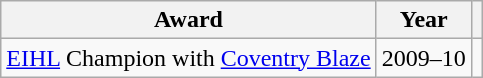<table class="wikitable">
<tr>
<th>Award</th>
<th>Year</th>
<th></th>
</tr>
<tr>
<td><a href='#'>EIHL</a> Champion with <a href='#'>Coventry Blaze</a></td>
<td>2009–10</td>
<td></td>
</tr>
</table>
